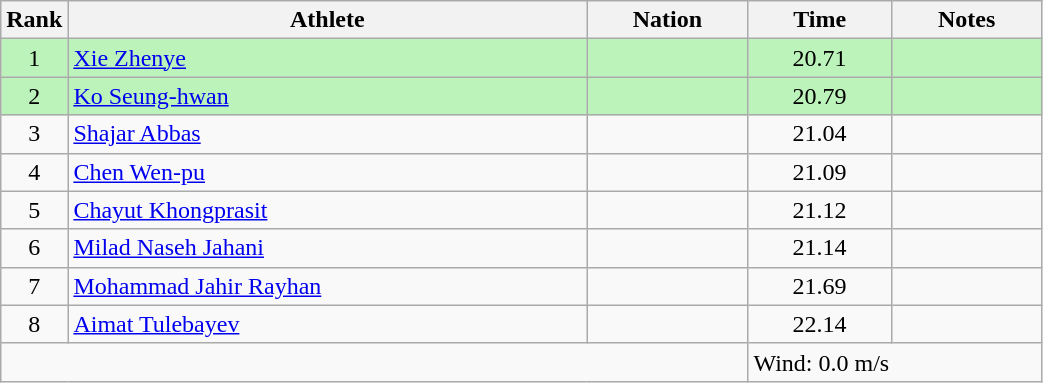<table class="wikitable sortable" style="text-align:center;width: 55%;">
<tr>
<th scope="col" style="width: 10px;">Rank</th>
<th scope="col">Athlete</th>
<th scope="col">Nation</th>
<th scope="col">Time</th>
<th scope="col">Notes</th>
</tr>
<tr bgcolor=bbf3bb>
<td>1</td>
<td align=left><a href='#'>Xie Zhenye</a></td>
<td align=left></td>
<td>20.71</td>
<td></td>
</tr>
<tr bgcolor=bbf3bb>
<td>2</td>
<td align=left><a href='#'>Ko Seung-hwan</a></td>
<td align=left></td>
<td>20.79</td>
<td></td>
</tr>
<tr>
<td>3</td>
<td align=left><a href='#'>Shajar Abbas</a></td>
<td align=left></td>
<td>21.04</td>
<td></td>
</tr>
<tr>
<td>4</td>
<td align=left><a href='#'>Chen Wen-pu</a></td>
<td align=left></td>
<td>21.09</td>
<td></td>
</tr>
<tr>
<td>5</td>
<td align=left><a href='#'>Chayut Khongprasit</a></td>
<td align=left></td>
<td>21.12</td>
<td></td>
</tr>
<tr>
<td>6</td>
<td align=left><a href='#'>Milad Naseh Jahani</a></td>
<td align=left></td>
<td>21.14</td>
<td></td>
</tr>
<tr>
<td>7</td>
<td align=left><a href='#'>Mohammad Jahir Rayhan</a></td>
<td align=left></td>
<td>21.69</td>
<td></td>
</tr>
<tr>
<td>8</td>
<td align=left><a href='#'>Aimat Tulebayev</a></td>
<td align=left></td>
<td>22.14</td>
<td></td>
</tr>
<tr class="sortbottom">
<td colspan="3"></td>
<td colspan="2" style="text-align:left;">Wind: 0.0 m/s</td>
</tr>
</table>
